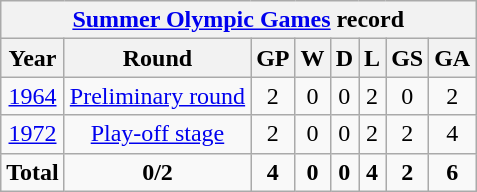<table class="wikitable" style="text-align: center;font-size:100%;">
<tr>
<th colspan=9><a href='#'>Summer Olympic Games</a> record</th>
</tr>
<tr>
<th>Year</th>
<th>Round</th>
<th>GP</th>
<th>W</th>
<th>D</th>
<th>L</th>
<th>GS</th>
<th>GA</th>
</tr>
<tr>
<td> <a href='#'>1964</a></td>
<td><a href='#'>Preliminary round</a></td>
<td>2</td>
<td>0</td>
<td>0</td>
<td>2</td>
<td>0</td>
<td>2</td>
</tr>
<tr>
<td> <a href='#'>1972</a></td>
<td><a href='#'>Play-off stage</a></td>
<td>2</td>
<td>0</td>
<td>0</td>
<td>2</td>
<td>2</td>
<td>4</td>
</tr>
<tr>
<td><strong>Total</strong></td>
<td><strong>0/2</strong></td>
<td><strong>4</strong></td>
<td><strong>0</strong></td>
<td><strong>0</strong></td>
<td><strong>4</strong></td>
<td><strong>2</strong></td>
<td><strong>6</strong></td>
</tr>
</table>
